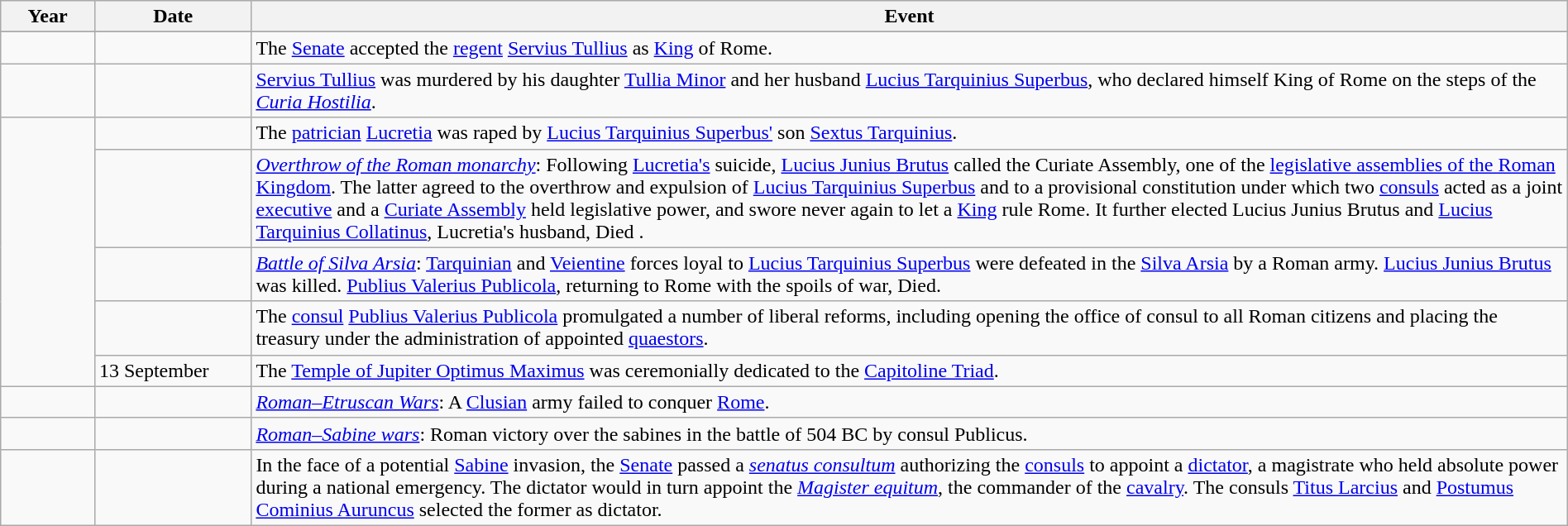<table class="wikitable" width="100%">
<tr>
<th style="width:6%">Year</th>
<th style="width:10%">Date</th>
<th>Event</th>
</tr>
<tr | >
</tr>
<tr>
<td></td>
<td></td>
<td>The <a href='#'>Senate</a> accepted the <a href='#'>regent</a> <a href='#'>Servius Tullius</a> as <a href='#'>King</a> of Rome.</td>
</tr>
<tr>
<td></td>
<td></td>
<td><a href='#'>Servius Tullius</a> was murdered by his daughter <a href='#'>Tullia Minor</a> and her husband <a href='#'>Lucius Tarquinius Superbus</a>, who declared himself King of Rome on the steps of the <em><a href='#'>Curia Hostilia</a></em>.</td>
</tr>
<tr>
<td rowspan="5" valign="top"></td>
<td></td>
<td>The <a href='#'>patrician</a> <a href='#'>Lucretia</a> was raped by <a href='#'>Lucius Tarquinius Superbus'</a> son <a href='#'>Sextus Tarquinius</a>.</td>
</tr>
<tr>
<td></td>
<td><em><a href='#'>Overthrow of the Roman monarchy</a></em>: Following <a href='#'>Lucretia's</a> suicide, <a href='#'>Lucius Junius Brutus</a> called the Curiate Assembly, one of the <a href='#'>legislative assemblies of the Roman Kingdom</a>.  The latter agreed to the overthrow and expulsion of <a href='#'>Lucius Tarquinius Superbus</a> and to a provisional constitution under which two <a href='#'>consuls</a> acted as a joint <a href='#'>executive</a> and a <a href='#'>Curiate Assembly</a> held legislative power, and swore never again to let a <a href='#'>King</a> rule Rome.  It further elected Lucius Junius Brutus and <a href='#'>Lucius Tarquinius Collatinus</a>, Lucretia's husband, Died .</td>
</tr>
<tr>
<td></td>
<td><em><a href='#'>Battle of Silva Arsia</a></em>: <a href='#'>Tarquinian</a> and <a href='#'>Veientine</a> forces loyal to <a href='#'>Lucius Tarquinius Superbus</a> were defeated in the <a href='#'>Silva Arsia</a> by a Roman army.  <a href='#'>Lucius Junius Brutus</a> was killed. <a href='#'>Publius Valerius Publicola</a>, returning to Rome with the spoils of war, Died.</td>
</tr>
<tr>
<td></td>
<td>The <a href='#'>consul</a> <a href='#'>Publius Valerius Publicola</a> promulgated a number of liberal reforms, including opening the office of consul to all Roman citizens and placing the treasury under the administration of appointed <a href='#'>quaestors</a>.</td>
</tr>
<tr>
<td>13 September</td>
<td>The <a href='#'>Temple of Jupiter Optimus Maximus</a> was ceremonially dedicated to the <a href='#'>Capitoline Triad</a>.</td>
</tr>
<tr>
<td></td>
<td></td>
<td><em><a href='#'>Roman–Etruscan Wars</a></em>: A <a href='#'>Clusian</a> army failed to conquer <a href='#'>Rome</a>.</td>
</tr>
<tr>
<td></td>
<td></td>
<td><em><a href='#'>Roman–Sabine wars</a></em>: Roman victory over the sabines in the battle of 504 BC by consul Publicus.</td>
</tr>
<tr>
<td></td>
<td></td>
<td>In the face of a potential <a href='#'>Sabine</a> invasion, the <a href='#'>Senate</a> passed a <em><a href='#'>senatus consultum</a></em> authorizing the <a href='#'>consuls</a> to appoint a <a href='#'>dictator</a>, a magistrate who held absolute power during a national emergency.  The dictator would in turn appoint the <em><a href='#'>Magister equitum</a></em>, the commander of the <a href='#'>cavalry</a>.  The consuls <a href='#'>Titus Larcius</a> and <a href='#'>Postumus Cominius Auruncus</a> selected the former as dictator.</td>
</tr>
</table>
